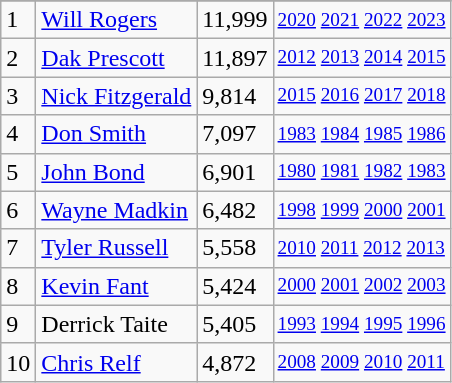<table class="wikitable">
<tr>
</tr>
<tr>
<td>1</td>
<td><a href='#'>Will Rogers</a></td>
<td><abbr>11,999</abbr></td>
<td style="font-size:80%;"><a href='#'>2020</a> <a href='#'>2021</a> <a href='#'>2022</a> <a href='#'>2023</a></td>
</tr>
<tr>
<td>2</td>
<td><a href='#'>Dak Prescott</a></td>
<td><abbr>11,897</abbr></td>
<td style="font-size:80%;"><a href='#'>2012</a> <a href='#'>2013</a> <a href='#'>2014</a> <a href='#'>2015</a></td>
</tr>
<tr>
<td>3</td>
<td><a href='#'>Nick Fitzgerald</a></td>
<td><abbr>9,814</abbr></td>
<td style="font-size:80%;"><a href='#'>2015</a> <a href='#'>2016</a> <a href='#'>2017</a> <a href='#'>2018</a></td>
</tr>
<tr>
<td>4</td>
<td><a href='#'>Don Smith</a></td>
<td><abbr>7,097</abbr></td>
<td style="font-size:80%;"><a href='#'>1983</a> <a href='#'>1984</a> <a href='#'>1985</a> <a href='#'>1986</a></td>
</tr>
<tr>
<td>5</td>
<td><a href='#'>John Bond</a></td>
<td><abbr>6,901</abbr></td>
<td style="font-size:80%;"><a href='#'>1980</a> <a href='#'>1981</a> <a href='#'>1982</a> <a href='#'>1983</a></td>
</tr>
<tr>
<td>6</td>
<td><a href='#'>Wayne Madkin</a></td>
<td><abbr>6,482</abbr></td>
<td style="font-size:80%;"><a href='#'>1998</a> <a href='#'>1999</a> <a href='#'>2000</a> <a href='#'>2001</a></td>
</tr>
<tr>
<td>7</td>
<td><a href='#'>Tyler Russell</a></td>
<td><abbr>5,558</abbr></td>
<td style="font-size:80%;"><a href='#'>2010</a> <a href='#'>2011</a> <a href='#'>2012</a> <a href='#'>2013</a></td>
</tr>
<tr>
<td>8</td>
<td><a href='#'>Kevin Fant</a></td>
<td><abbr>5,424</abbr></td>
<td style="font-size:80%;"><a href='#'>2000</a> <a href='#'>2001</a> <a href='#'>2002</a> <a href='#'>2003</a></td>
</tr>
<tr>
<td>9</td>
<td>Derrick Taite</td>
<td><abbr>5,405</abbr></td>
<td style="font-size:80%;"><a href='#'>1993</a> <a href='#'>1994</a> <a href='#'>1995</a> <a href='#'>1996</a></td>
</tr>
<tr>
<td>10</td>
<td><a href='#'>Chris Relf</a></td>
<td><abbr>4,872</abbr></td>
<td style="font-size:80%;"><a href='#'>2008</a> <a href='#'>2009</a> <a href='#'>2010</a> <a href='#'>2011</a></td>
</tr>
</table>
